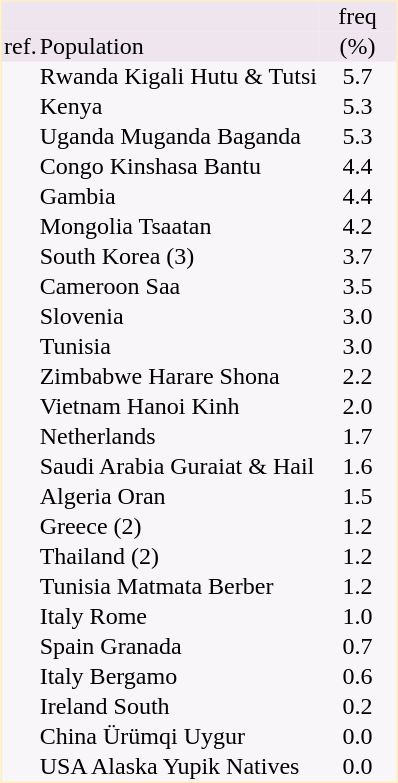<table border="0" cellspacing="0" cellpadding="1" align="right" style="text-align:center; margin-left: 2em;  border:1px #ffeebb solid; background:#f8f6f8; ">
<tr style="background:#efe5ef">
<td></td>
<td></td>
<td>freq</td>
</tr>
<tr style="background:#eee5ef">
<td>ref.</td>
<td align="left">Population</td>
<td style="width:50px">(%)</td>
</tr>
<tr>
<td></td>
<td align="left">Rwanda Kigali Hutu & Tutsi</td>
<td>5.7</td>
</tr>
<tr>
<td></td>
<td align="left">Kenya</td>
<td>5.3</td>
</tr>
<tr>
<td></td>
<td align="left">Uganda Muganda Baganda</td>
<td>5.3</td>
</tr>
<tr>
<td></td>
<td align="left">Congo Kinshasa Bantu</td>
<td>4.4</td>
</tr>
<tr>
<td></td>
<td align="left">Gambia</td>
<td>4.4</td>
</tr>
<tr>
<td></td>
<td align="left">Mongolia Tsaatan</td>
<td>4.2</td>
</tr>
<tr>
<td></td>
<td align="left">South Korea (3)</td>
<td>3.7</td>
</tr>
<tr>
<td></td>
<td align="left">Cameroon Saa</td>
<td>3.5</td>
</tr>
<tr>
<td></td>
<td align="left">Slovenia</td>
<td>3.0</td>
</tr>
<tr>
<td></td>
<td align="left">Tunisia</td>
<td>3.0</td>
</tr>
<tr>
<td></td>
<td align="left">Zimbabwe Harare Shona</td>
<td>2.2</td>
</tr>
<tr>
<td></td>
<td align="left">Vietnam Hanoi Kinh</td>
<td>2.0</td>
</tr>
<tr>
<td></td>
<td align="left">Netherlands</td>
<td>1.7</td>
</tr>
<tr>
<td></td>
<td align="left">Saudi Arabia Guraiat & Hail</td>
<td>1.6</td>
</tr>
<tr>
<td></td>
<td align="left">Algeria Oran</td>
<td>1.5</td>
</tr>
<tr>
<td></td>
<td align="left">Greece (2)</td>
<td>1.2</td>
</tr>
<tr>
<td></td>
<td align="left">Thailand (2)</td>
<td>1.2</td>
</tr>
<tr>
<td></td>
<td align="left">Tunisia Matmata Berber</td>
<td>1.2</td>
</tr>
<tr>
<td></td>
<td align="left">Italy Rome</td>
<td>1.0</td>
</tr>
<tr>
<td></td>
<td align="left">Spain Granada</td>
<td>0.7</td>
</tr>
<tr>
<td></td>
<td align="left">Italy Bergamo</td>
<td>0.6</td>
</tr>
<tr>
<td></td>
<td align="left">Ireland South</td>
<td>0.2</td>
</tr>
<tr>
<td></td>
<td align="left">China Ürümqi Uygur</td>
<td>0.0</td>
</tr>
<tr>
<td></td>
<td align="left">USA Alaska Yupik Natives</td>
<td>0.0</td>
</tr>
<tr>
</tr>
</table>
